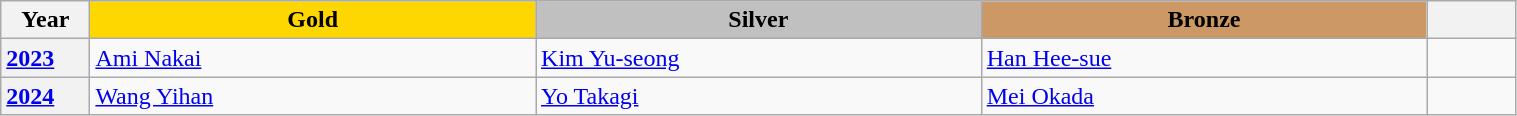<table class="wikitable unsortable" style="text-align:left; width:80%">
<tr>
<th scope="col" style="text-align:center; width:5%">Year</th>
<th scope="col" style="text-align:center; width:25%; background:gold">Gold</th>
<th scope="col" style="text-align:center; width:25%; background:silver">Silver</th>
<th scope="col" style="text-align:center; width:25%; background:#c96">Bronze</th>
<th scope="col" style="text-align:center; width:5%"></th>
</tr>
<tr>
<th scope="row" style="text-align:left"><a href='#'>2023</a></th>
<td> <a href='#'>Ami Nakai</a></td>
<td> <a href='#'>Kim Yu-seong</a></td>
<td> <a href='#'>Han Hee-sue</a></td>
<td></td>
</tr>
<tr>
<th scope="row" style="text-align:left"><a href='#'>2024</a></th>
<td> <a href='#'>Wang Yihan</a></td>
<td> <a href='#'>Yo Takagi</a></td>
<td> <a href='#'>Mei Okada</a></td>
<td></td>
</tr>
</table>
